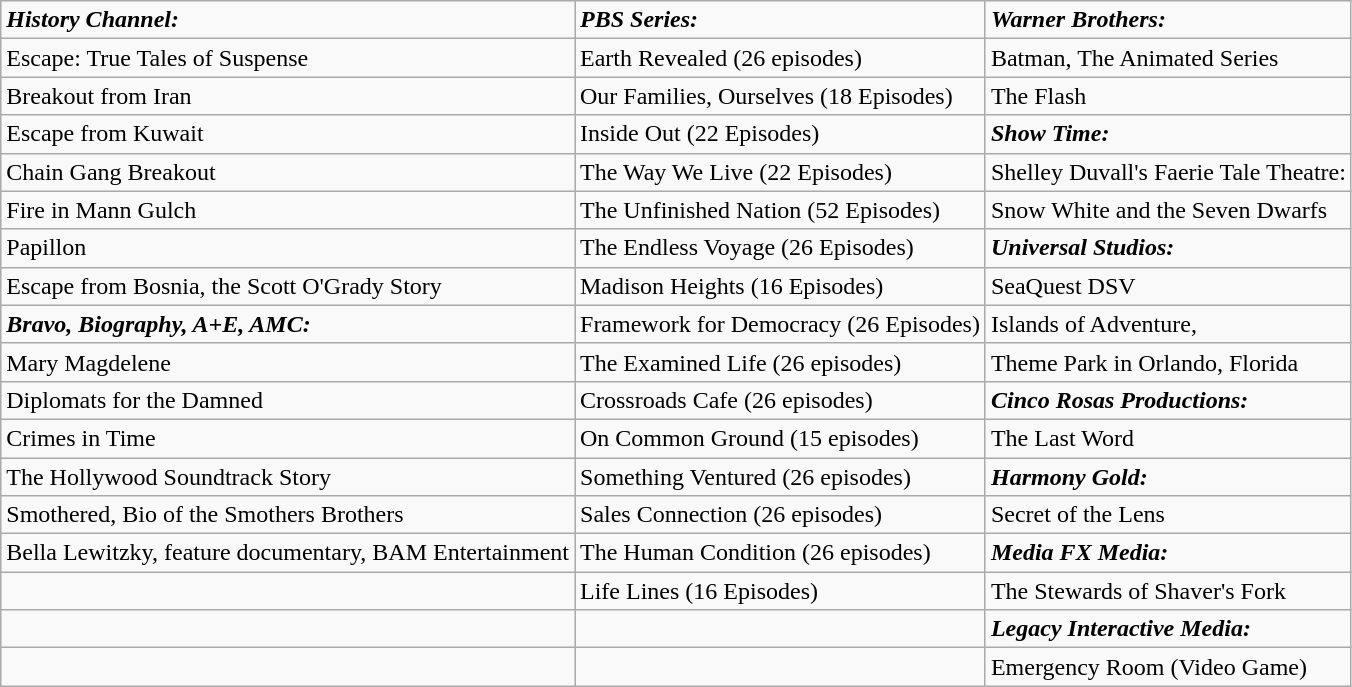<table class="wikitable">
<tr>
<td><strong><em>History Channel:</em></strong></td>
<td><strong><em>PBS Series:</em></strong></td>
<td><strong><em>Warner Brothers:</em></strong></td>
</tr>
<tr>
<td>Escape: True Tales of Suspense</td>
<td>Earth Revealed (26 episodes)</td>
<td>Batman, The Animated Series</td>
</tr>
<tr>
<td>Breakout from Iran </td>
<td>Our Families, Ourselves (18 Episodes)</td>
<td>The Flash</td>
</tr>
<tr>
<td>Escape from Kuwait </td>
<td>Inside Out (22 Episodes)</td>
<td><strong><em>Show Time:</em></strong></td>
</tr>
<tr>
<td>Chain Gang Breakout </td>
<td>The Way We Live (22 Episodes)</td>
<td>Shelley Duvall's Faerie Tale Theatre:</td>
</tr>
<tr>
<td>Fire in Mann Gulch </td>
<td>The Unfinished Nation (52 Episodes)</td>
<td>Snow White and the Seven Dwarfs</td>
</tr>
<tr>
<td>Papillon</td>
<td>The Endless Voyage (26 Episodes)</td>
<td><strong><em>Universal Studios:</em></strong></td>
</tr>
<tr>
<td>Escape from Bosnia, the Scott O'Grady Story </td>
<td>Madison Heights (16 Episodes)</td>
<td>SeaQuest DSV</td>
</tr>
<tr>
<td><strong><em>Bravo, Biography, A+E, AMC:</em></strong></td>
<td>Framework for Democracy (26 Episodes)</td>
<td>Islands of Adventure,</td>
</tr>
<tr>
<td>Mary Magdelene</td>
<td>The Examined Life (26 episodes)</td>
<td>Theme Park in Orlando, Florida</td>
</tr>
<tr>
<td>Diplomats for the Damned</td>
<td>Crossroads Cafe (26 episodes)</td>
<td><strong><em>Cinco Rosas Productions:</em></strong></td>
</tr>
<tr>
<td>Crimes in Time</td>
<td>On Common Ground (15 episodes)</td>
<td>The Last Word</td>
</tr>
<tr>
<td>The Hollywood Soundtrack Story</td>
<td>Something Ventured (26 episodes)</td>
<td><strong><em>Harmony Gold:</em></strong></td>
</tr>
<tr>
<td>Smothered, Bio of the Smothers Brothers</td>
<td>Sales Connection (26 episodes)</td>
<td>Secret of the Lens</td>
</tr>
<tr>
<td>Bella Lewitzky, feature documentary, BAM Entertainment</td>
<td>The Human Condition (26 episodes)</td>
<td><strong><em>Media FX Media:</em></strong></td>
</tr>
<tr>
<td></td>
<td>Life Lines (16 Episodes)</td>
<td>The Stewards of Shaver's Fork</td>
</tr>
<tr>
<td></td>
<td></td>
<td><strong><em>Legacy Interactive Media:</em></strong></td>
</tr>
<tr>
<td></td>
<td></td>
<td>Emergency Room (Video Game)</td>
</tr>
</table>
